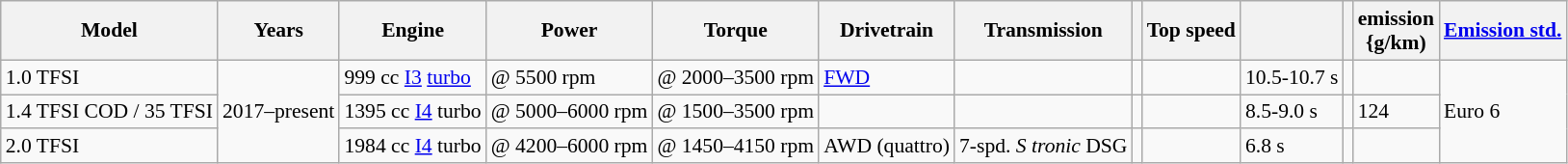<table class="wikitable" style="font-size: 90%">
<tr>
<th>Model</th>
<th>Years</th>
<th>Engine</th>
<th>Power</th>
<th>Torque</th>
<th>Drivetrain</th>
<th>Transmission</th>
<th></th>
<th>Top speed</th>
<th></th>
<th></th>
<th> emission<br>{g/km)</th>
<th><a href='#'>Emission std.</a></th>
</tr>
<tr>
<td>1.0 TFSI</td>
<td rowspan="3">2017–present</td>
<td>999 cc <a href='#'>I3</a> <a href='#'>turbo</a></td>
<td> @ 5500 rpm</td>
<td> @ 2000–3500 rpm</td>
<td><a href='#'>FWD</a></td>
<td></td>
<td></td>
<td></td>
<td>10.5-10.7 s</td>
<td></td>
<td></td>
<td rowspan="3">Euro 6</td>
</tr>
<tr>
<td>1.4 TFSI COD / 35 TFSI</td>
<td>1395 cc <a href='#'>I4</a> turbo</td>
<td> @ 5000–6000 rpm</td>
<td> @ 1500–3500 rpm</td>
<td></td>
<td></td>
<td></td>
<td></td>
<td>8.5-9.0 s</td>
<td></td>
<td>124</td>
</tr>
<tr>
<td>2.0 TFSI</td>
<td>1984 cc <a href='#'>I4</a> turbo</td>
<td> @ 4200–6000 rpm</td>
<td> @ 1450–4150 rpm</td>
<td>AWD (quattro)</td>
<td>7-spd. <em>S tronic</em> DSG</td>
<td></td>
<td></td>
<td>6.8 s</td>
<td></td>
<td></td>
</tr>
</table>
